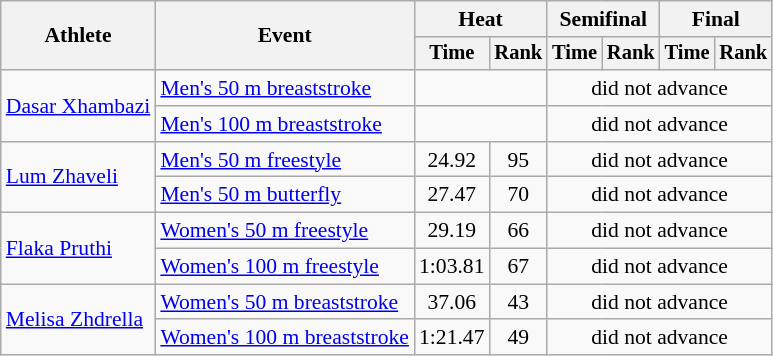<table class=wikitable style="font-size:90%">
<tr>
<th rowspan="2">Athlete</th>
<th rowspan="2">Event</th>
<th colspan="2">Heat</th>
<th colspan="2">Semifinal</th>
<th colspan="2">Final</th>
</tr>
<tr style="font-size:95%">
<th>Time</th>
<th>Rank</th>
<th>Time</th>
<th>Rank</th>
<th>Time</th>
<th>Rank</th>
</tr>
<tr align=center>
<td align=left rowspan=2><a href='#'>Dasar Xhambazi</a></td>
<td align=left><a href='#'>Men's 50 m breaststroke</a></td>
<td colspan=2></td>
<td colspan=4>did not advance</td>
</tr>
<tr align=center>
<td align=left><a href='#'>Men's 100 m breaststroke</a></td>
<td colspan=2></td>
<td colspan=4>did not advance</td>
</tr>
<tr align=center>
<td align=left rowspan=2><a href='#'>Lum Zhaveli</a></td>
<td align=left><a href='#'>Men's 50 m freestyle</a></td>
<td>24.92</td>
<td>95</td>
<td colspan=4>did not advance</td>
</tr>
<tr align=center>
<td align=left><a href='#'>Men's 50 m butterfly</a></td>
<td>27.47</td>
<td>70</td>
<td colspan=4>did not advance</td>
</tr>
<tr align=center>
<td align=left rowspan=2><a href='#'>Flaka Pruthi</a></td>
<td align=left><a href='#'>Women's 50 m freestyle</a></td>
<td>29.19</td>
<td>66</td>
<td colspan=4>did not advance</td>
</tr>
<tr align=center>
<td align=left><a href='#'>Women's 100 m freestyle</a></td>
<td>1:03.81</td>
<td>67</td>
<td colspan=4>did not advance</td>
</tr>
<tr align=center>
<td align=left rowspan=2><a href='#'>Melisa Zhdrella</a></td>
<td align=left><a href='#'>Women's 50 m breaststroke</a></td>
<td>37.06</td>
<td>43</td>
<td colspan=4>did not advance</td>
</tr>
<tr align=center>
<td align=left><a href='#'>Women's 100 m breaststroke</a></td>
<td>1:21.47</td>
<td>49</td>
<td colspan=4>did not advance</td>
</tr>
</table>
